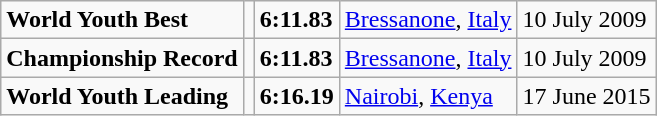<table class="wikitable">
<tr>
<td><strong>World Youth Best</strong></td>
<td></td>
<td><strong>6:11.83</strong></td>
<td><a href='#'>Bressanone</a>, <a href='#'>Italy</a></td>
<td>10 July 2009</td>
</tr>
<tr>
<td><strong>Championship Record</strong></td>
<td></td>
<td><strong>6:11.83</strong></td>
<td><a href='#'>Bressanone</a>, <a href='#'>Italy</a></td>
<td>10 July 2009</td>
</tr>
<tr>
<td><strong>World Youth Leading</strong></td>
<td></td>
<td><strong>6:16.19</strong></td>
<td><a href='#'>Nairobi</a>, <a href='#'>Kenya</a></td>
<td>17 June 2015</td>
</tr>
</table>
